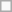<table class="wikitable">
<tr>
<td></td>
</tr>
</table>
